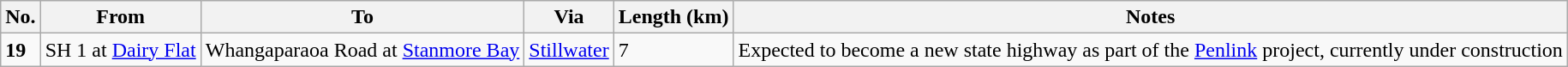<table class="wikitable">
<tr>
<th>No.</th>
<th>From</th>
<th>To</th>
<th>Via</th>
<th>Length (km)</th>
<th>Notes</th>
</tr>
<tr>
<td><strong>19</strong></td>
<td>SH 1 at <a href='#'>Dairy Flat</a></td>
<td>Whangaparaoa Road at <a href='#'>Stanmore Bay</a></td>
<td><a href='#'>Stillwater</a></td>
<td>7</td>
<td>Expected to become a new state highway as part of the <a href='#'>Penlink</a> project, currently under construction</td>
</tr>
</table>
